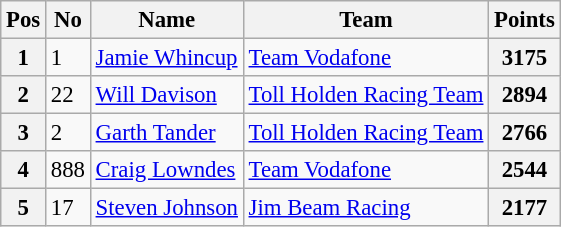<table class="wikitable" style="font-size: 95%;">
<tr>
<th>Pos</th>
<th>No</th>
<th>Name</th>
<th>Team</th>
<th>Points</th>
</tr>
<tr>
<th>1</th>
<td>1</td>
<td><a href='#'>Jamie Whincup</a></td>
<td><a href='#'>Team Vodafone</a></td>
<th>3175</th>
</tr>
<tr>
<th>2</th>
<td>22</td>
<td><a href='#'>Will Davison</a></td>
<td><a href='#'>Toll Holden Racing Team</a></td>
<th>2894</th>
</tr>
<tr>
<th>3</th>
<td>2</td>
<td><a href='#'>Garth Tander</a></td>
<td><a href='#'>Toll Holden Racing Team</a></td>
<th>2766</th>
</tr>
<tr>
<th>4</th>
<td>888</td>
<td><a href='#'>Craig Lowndes</a></td>
<td><a href='#'>Team Vodafone</a></td>
<th>2544</th>
</tr>
<tr>
<th>5</th>
<td>17</td>
<td><a href='#'>Steven Johnson</a></td>
<td><a href='#'>Jim Beam Racing</a></td>
<th>2177</th>
</tr>
</table>
